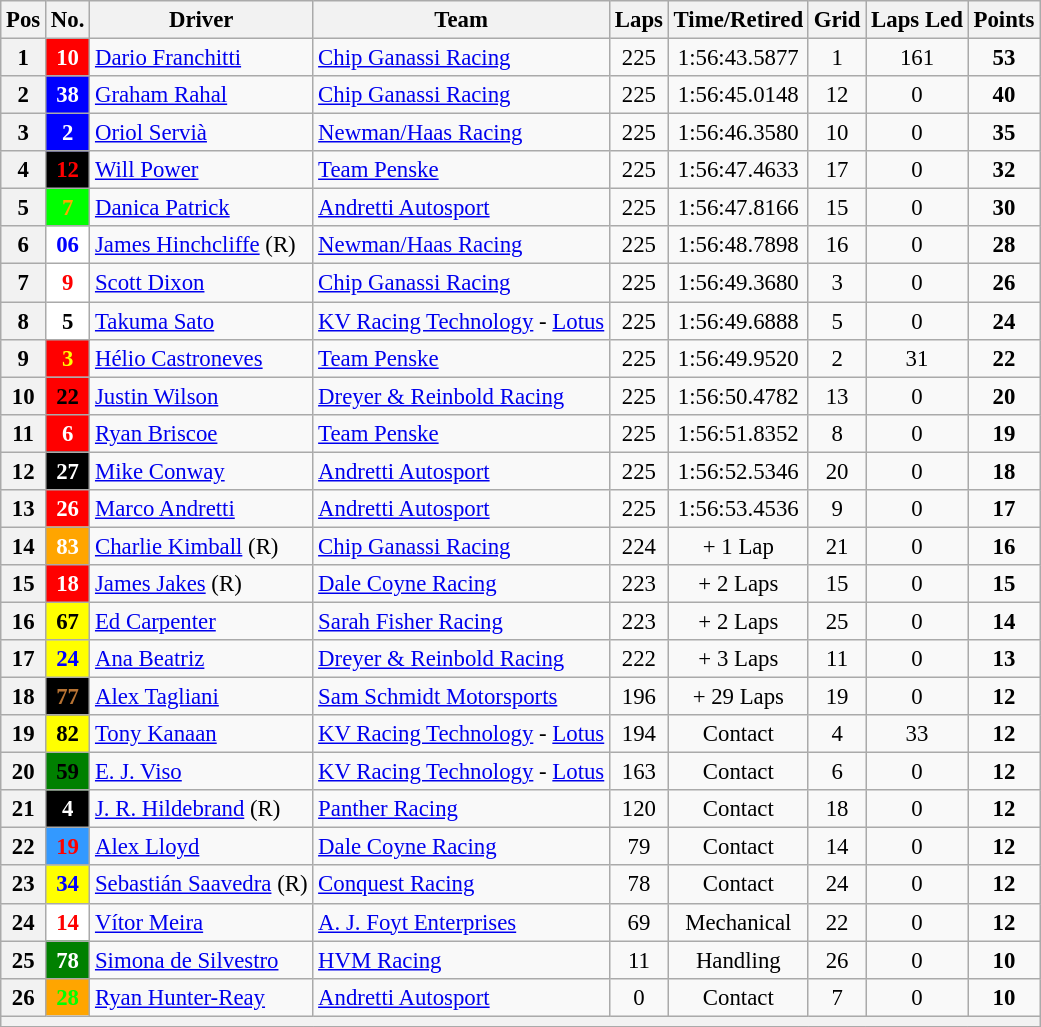<table class="wikitable" style="font-size:95%;">
<tr>
<th>Pos</th>
<th>No.</th>
<th>Driver</th>
<th>Team</th>
<th>Laps</th>
<th>Time/Retired</th>
<th>Grid</th>
<th>Laps Led</th>
<th>Points</th>
</tr>
<tr>
<th>1</th>
<td style="background:red; color:white;" align="center"><strong>10</strong></td>
<td> <a href='#'>Dario Franchitti</a></td>
<td><a href='#'>Chip Ganassi Racing</a></td>
<td align=center>225</td>
<td align=center>1:56:43.5877</td>
<td align=center>1</td>
<td align=center>161</td>
<td align=center><strong>53</strong></td>
</tr>
<tr>
<th>2</th>
<td style="background:blue; color:white;" align="center"><strong>38</strong></td>
<td> <a href='#'>Graham Rahal</a></td>
<td><a href='#'>Chip Ganassi Racing</a></td>
<td align=center>225</td>
<td align=center>1:56:45.0148</td>
<td align=center>12</td>
<td align=center>0</td>
<td align=center><strong>40</strong></td>
</tr>
<tr>
<th>3</th>
<td style="background:blue; color:white;" align="center"><strong>2</strong></td>
<td> <a href='#'>Oriol Servià</a></td>
<td><a href='#'>Newman/Haas Racing</a></td>
<td align=center>225</td>
<td align=center>1:56:46.3580</td>
<td align=center>10</td>
<td align=center>0</td>
<td align=center><strong>35</strong></td>
</tr>
<tr>
<th>4</th>
<td style="background:black; color:red;" align="center"><strong>12</strong></td>
<td> <a href='#'>Will Power</a></td>
<td><a href='#'>Team Penske</a></td>
<td align=center>225</td>
<td align=center>1:56:47.4633</td>
<td align=center>17</td>
<td align=center>0</td>
<td align=center><strong>32</strong></td>
</tr>
<tr>
<th>5</th>
<td style="background:lime; color:orange;" align="center"><strong>7</strong></td>
<td> <a href='#'>Danica Patrick</a></td>
<td><a href='#'>Andretti Autosport</a></td>
<td align=center>225</td>
<td align=center>1:56:47.8166</td>
<td align=center>15</td>
<td align=center>0</td>
<td align=center><strong>30</strong></td>
</tr>
<tr>
<th>6</th>
<td style="background:white; color:blue;" align="center"><strong>06</strong></td>
<td> <a href='#'>James Hinchcliffe</a> (R)</td>
<td><a href='#'>Newman/Haas Racing</a></td>
<td align=center>225</td>
<td align=center>1:56:48.7898</td>
<td align=center>16</td>
<td align=center>0</td>
<td align=center><strong>28</strong></td>
</tr>
<tr>
<th>7</th>
<td style="background:white; color:red;" align="center"><strong>9</strong></td>
<td> <a href='#'>Scott Dixon</a></td>
<td><a href='#'>Chip Ganassi Racing</a></td>
<td align=center>225</td>
<td align=center>1:56:49.3680</td>
<td align=center>3</td>
<td align=center>0</td>
<td align=center><strong>26</strong></td>
</tr>
<tr>
<th>8</th>
<td style="background:white; color:black;" align="center"><strong>5</strong></td>
<td> <a href='#'>Takuma Sato</a></td>
<td><a href='#'>KV Racing Technology</a> - <a href='#'>Lotus</a></td>
<td align=center>225</td>
<td align=center>1:56:49.6888</td>
<td align=center>5</td>
<td align=center>0</td>
<td align=center><strong>24</strong></td>
</tr>
<tr>
<th>9</th>
<td style="background:red; color:yellow;" align="center"><strong>3</strong></td>
<td> <a href='#'>Hélio Castroneves</a></td>
<td><a href='#'>Team Penske</a></td>
<td align=center>225</td>
<td align=center>1:56:49.9520</td>
<td align=center>2</td>
<td align=center>31</td>
<td align=center><strong>22</strong></td>
</tr>
<tr>
<th>10</th>
<td style="background:red; color:black;" align="center"><strong>22</strong></td>
<td> <a href='#'>Justin Wilson</a></td>
<td><a href='#'>Dreyer & Reinbold Racing</a></td>
<td align=center>225</td>
<td align=center>1:56:50.4782</td>
<td align=center>13</td>
<td align=center>0</td>
<td align=center><strong>20</strong></td>
</tr>
<tr>
<th>11</th>
<td style="background:red; color:white;" align="center"><strong>6</strong></td>
<td> <a href='#'>Ryan Briscoe</a></td>
<td><a href='#'>Team Penske</a></td>
<td align=center>225</td>
<td align=center>1:56:51.8352</td>
<td align=center>8</td>
<td align=center>0</td>
<td align=center><strong>19</strong></td>
</tr>
<tr>
<th>12</th>
<td style="background:black; color:white;" align="center"><strong>27</strong></td>
<td> <a href='#'>Mike Conway</a></td>
<td><a href='#'>Andretti Autosport</a></td>
<td align=center>225</td>
<td align=center>1:56:52.5346</td>
<td align=center>20</td>
<td align=center>0</td>
<td align=center><strong>18</strong></td>
</tr>
<tr>
<th>13</th>
<td style="background:red; color:white;" align="center"><strong>26</strong></td>
<td> <a href='#'>Marco Andretti</a></td>
<td><a href='#'>Andretti Autosport</a></td>
<td align=center>225</td>
<td align=center>1:56:53.4536</td>
<td align=center>9</td>
<td align=center>0</td>
<td align=center><strong>17</strong></td>
</tr>
<tr>
<th>14</th>
<td style="background:orange; color:white;" align="center"><strong>83</strong></td>
<td> <a href='#'>Charlie Kimball</a> (R)</td>
<td><a href='#'>Chip Ganassi Racing</a></td>
<td align=center>224</td>
<td align=center>+ 1 Lap</td>
<td align=center>21</td>
<td align=center>0</td>
<td align=center><strong>16</strong></td>
</tr>
<tr>
<th>15</th>
<td style="background:red; color:white;" align="center"><strong>18</strong></td>
<td> <a href='#'>James Jakes</a> (R)</td>
<td><a href='#'>Dale Coyne Racing</a></td>
<td align=center>223</td>
<td align=center>+ 2 Laps</td>
<td align=center>15</td>
<td align=center>0</td>
<td align=center><strong>15</strong></td>
</tr>
<tr>
<th>16</th>
<td style="background:yellow; color:black;" align="center"><strong>67</strong></td>
<td> <a href='#'>Ed Carpenter</a></td>
<td><a href='#'>Sarah Fisher Racing</a></td>
<td align=center>223</td>
<td align=center>+ 2 Laps</td>
<td align=center>25</td>
<td align=center>0</td>
<td align=center><strong>14</strong></td>
</tr>
<tr>
<th>17</th>
<td style="background:yellow; color:blue;" align="center"><strong>24</strong></td>
<td> <a href='#'>Ana Beatriz</a></td>
<td><a href='#'>Dreyer & Reinbold Racing</a></td>
<td align=center>222</td>
<td align=center>+ 3 Laps</td>
<td align=center>11</td>
<td align=center>0</td>
<td align=center><strong>13</strong></td>
</tr>
<tr>
<th>18</th>
<td style="background:black; color:#B87333;" align="center"><strong>77</strong></td>
<td> <a href='#'>Alex Tagliani</a></td>
<td><a href='#'>Sam Schmidt Motorsports</a></td>
<td align=center>196</td>
<td align=center>+ 29 Laps</td>
<td align=center>19</td>
<td align=center>0</td>
<td align=center><strong>12</strong></td>
</tr>
<tr>
<th>19</th>
<td style="background:yellow; color:black;" align="center"><strong>82</strong></td>
<td> <a href='#'>Tony Kanaan</a></td>
<td><a href='#'>KV Racing Technology</a> - <a href='#'>Lotus</a></td>
<td align=center>194</td>
<td align=center>Contact</td>
<td align=center>4</td>
<td align=center>33</td>
<td align=center><strong>12</strong></td>
</tr>
<tr>
<th>20</th>
<td style="background:green; color:black;" align="center"><strong>59</strong></td>
<td> <a href='#'>E. J. Viso</a></td>
<td><a href='#'>KV Racing Technology</a> - <a href='#'>Lotus</a></td>
<td align=center>163</td>
<td align=center>Contact</td>
<td align=center>6</td>
<td align=center>0</td>
<td align=center><strong>12</strong></td>
</tr>
<tr>
<th>21</th>
<td style="background:black; color:white;" align="center"><strong>4</strong></td>
<td> <a href='#'>J. R. Hildebrand</a> (R)</td>
<td><a href='#'>Panther Racing</a></td>
<td align=center>120</td>
<td align=center>Contact</td>
<td align=center>18</td>
<td align=center>0</td>
<td align=center><strong>12</strong></td>
</tr>
<tr>
<th>22</th>
<td style="background:#3399FF; color:red;" align="center"><strong>19</strong></td>
<td> <a href='#'>Alex Lloyd</a></td>
<td><a href='#'>Dale Coyne Racing</a></td>
<td align=center>79</td>
<td align=center>Contact</td>
<td align=center>14</td>
<td align=center>0</td>
<td align=center><strong>12</strong></td>
</tr>
<tr>
<th>23</th>
<td style="background:yellow; color:blue;" align="center"><strong>34</strong></td>
<td> <a href='#'>Sebastián Saavedra</a> (R)</td>
<td><a href='#'>Conquest Racing</a></td>
<td align=center>78</td>
<td align=center>Contact</td>
<td align=center>24</td>
<td align=center>0</td>
<td align=center><strong>12</strong></td>
</tr>
<tr>
<th>24</th>
<td style="background:white; color:red;" align="center"><strong>14</strong></td>
<td> <a href='#'>Vítor Meira</a></td>
<td><a href='#'>A. J. Foyt Enterprises</a></td>
<td align=center>69</td>
<td align=center>Mechanical</td>
<td align=center>22</td>
<td align=center>0</td>
<td align=center><strong>12</strong></td>
</tr>
<tr>
<th>25</th>
<td style="background:green; color:white;" align="center"><strong>78</strong></td>
<td> <a href='#'>Simona de Silvestro</a></td>
<td><a href='#'>HVM Racing</a></td>
<td align=center>11</td>
<td align=center>Handling</td>
<td align=center>26</td>
<td align=center>0</td>
<td align=center><strong>10</strong></td>
</tr>
<tr>
<th>26</th>
<td style="background:orange; color:lime;" align="center"><strong>28</strong></td>
<td> <a href='#'>Ryan Hunter-Reay</a></td>
<td><a href='#'>Andretti Autosport</a></td>
<td align=center>0</td>
<td align=center>Contact</td>
<td align=center>7</td>
<td align=center>0</td>
<td align=center><strong>10</strong></td>
</tr>
<tr>
<th colspan=9></th>
</tr>
<tr>
</tr>
</table>
